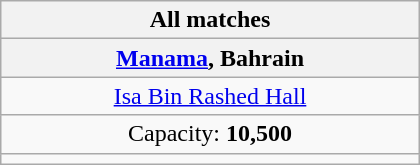<table class="wikitable" style="text-align:center" width=280>
<tr>
<th>All matches</th>
</tr>
<tr>
<th><a href='#'>Manama</a>, Bahrain</th>
</tr>
<tr>
<td><a href='#'>Isa Bin Rashed Hall</a></td>
</tr>
<tr>
<td>Capacity: <strong>10,500</strong></td>
</tr>
<tr>
<td></td>
</tr>
</table>
